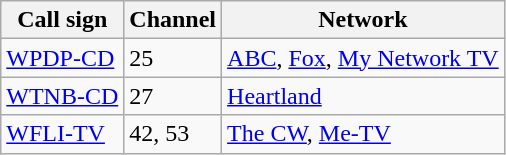<table class="wikitable">
<tr>
<th>Call sign</th>
<th>Channel</th>
<th>Network</th>
</tr>
<tr>
<td><a href='#'>WPDP-CD</a></td>
<td>25</td>
<td><a href='#'>ABC</a>, <a href='#'>Fox</a>, <a href='#'>My Network TV</a></td>
</tr>
<tr>
<td><a href='#'>WTNB-CD</a></td>
<td>27</td>
<td><a href='#'>Heartland</a></td>
</tr>
<tr>
<td><a href='#'>WFLI-TV</a></td>
<td>42, 53</td>
<td><a href='#'>The CW</a>, <a href='#'>Me-TV</a></td>
</tr>
</table>
